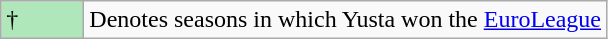<table class="wikitable">
<tr>
<td style="background:#AFE6BA; width:3em;">†</td>
<td>Denotes seasons in which Yusta won the <a href='#'>EuroLeague</a></td>
</tr>
</table>
